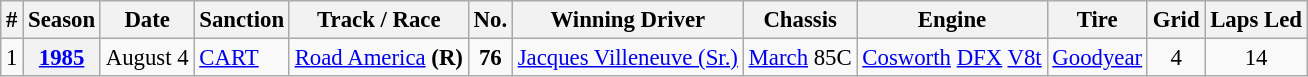<table class="wikitable" style="font-size:95%;">
<tr>
<th>#</th>
<th>Season</th>
<th>Date</th>
<th>Sanction</th>
<th>Track / Race</th>
<th>No.</th>
<th>Winning Driver</th>
<th>Chassis</th>
<th>Engine</th>
<th>Tire</th>
<th>Grid</th>
<th>Laps Led</th>
</tr>
<tr>
<td align=center>1</td>
<th><a href='#'>1985</a></th>
<td>August 4</td>
<td><a href='#'>CART</a></td>
<td><a href='#'>Road America</a> <strong>(R)</strong></td>
<td align=center><strong>76</strong></td>
<td> <a href='#'>Jacques Villeneuve (Sr.)</a></td>
<td><a href='#'>March</a> 85C</td>
<td><a href='#'>Cosworth</a> <a href='#'>DFX</a> <a href='#'>V8</a><a href='#'>t</a></td>
<td><a href='#'>Goodyear</a></td>
<td align=center>4</td>
<td align=center>14</td>
</tr>
</table>
